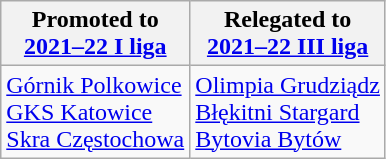<table class="wikitable">
<tr>
<th>Promoted to<br><a href='#'>2021–22 I liga</a></th>
<th>Relegated to<br><a href='#'>2021–22 III liga</a></th>
</tr>
<tr>
<td> <a href='#'>Górnik Polkowice</a><br> <a href='#'>GKS Katowice</a><br> <a href='#'>Skra Częstochowa</a></td>
<td> <a href='#'>Olimpia Grudziądz</a><br> <a href='#'>Błękitni Stargard</a><br> <a href='#'>Bytovia Bytów</a></td>
</tr>
</table>
